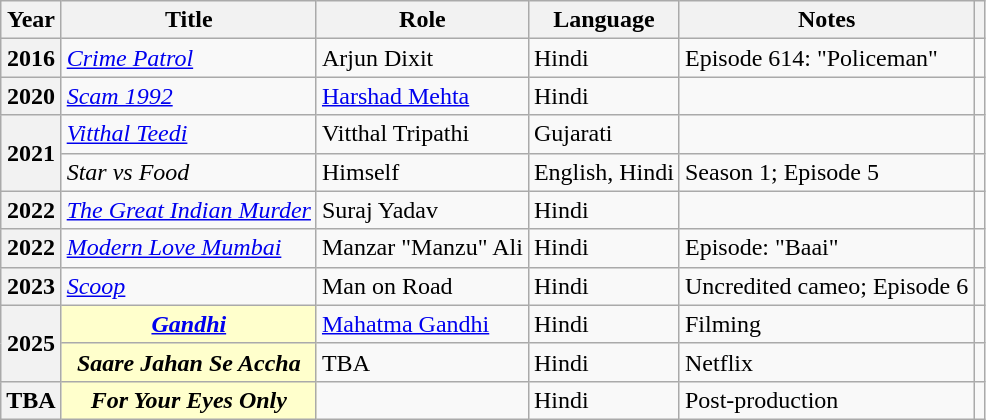<table class="wikitable plainrowheaders sortable">
<tr>
<th scope="col">Year</th>
<th scope="col">Title</th>
<th scope="col">Role</th>
<th scope="col" class="unsortable">Language</th>
<th>Notes</th>
<th scope="col" class="unsortable"></th>
</tr>
<tr>
<th scope="row">2016</th>
<td><em><a href='#'>Crime Patrol</a></em></td>
<td>Arjun Dixit</td>
<td>Hindi</td>
<td>Episode 614: "Policeman"</td>
<td></td>
</tr>
<tr>
<th scope="row">2020</th>
<td><em><a href='#'>Scam 1992</a></em></td>
<td><a href='#'>Harshad Mehta</a></td>
<td>Hindi</td>
<td></td>
<td></td>
</tr>
<tr>
<th rowspan="2" scope="row">2021</th>
<td><em><a href='#'>Vitthal Teedi</a></em></td>
<td>Vitthal Tripathi</td>
<td>Gujarati</td>
<td></td>
<td></td>
</tr>
<tr>
<td><em>Star vs Food</em></td>
<td>Himself</td>
<td>English, Hindi</td>
<td>Season 1; Episode 5</td>
<td></td>
</tr>
<tr>
<th scope="row">2022</th>
<td><em><a href='#'>The Great Indian Murder</a></em></td>
<td>Suraj Yadav</td>
<td>Hindi</td>
<td></td>
<td></td>
</tr>
<tr>
<th scope="row">2022</th>
<td><em><a href='#'>Modern Love Mumbai</a></em></td>
<td>Manzar "Manzu" Ali</td>
<td>Hindi</td>
<td>Episode: "Baai"</td>
<td></td>
</tr>
<tr>
<th scope="row">2023</th>
<td><em><a href='#'>Scoop</a></em></td>
<td>Man on Road</td>
<td>Hindi</td>
<td>Uncredited cameo; Episode 6</td>
<td></td>
</tr>
<tr>
<th rowspan="2" scope="row">2025</th>
<th scope="row" align="left" style="background:#FFFFCC;"><em><a href='#'>Gandhi</a></em> </th>
<td><a href='#'>Mahatma Gandhi</a></td>
<td>Hindi</td>
<td>Filming</td>
<td></td>
</tr>
<tr>
<th scope="row" align="left" style="background:#FFFFCC;"><em>Saare Jahan Se Accha</em> </th>
<td>TBA</td>
<td>Hindi</td>
<td>Netflix</td>
<td></td>
</tr>
<tr>
<th scope="row">TBA</th>
<th scope="row" align="left" style="background:#FFFFCC;"><em>For Your Eyes Only</em> </th>
<td></td>
<td>Hindi</td>
<td>Post-production</td>
<td></td>
</tr>
</table>
